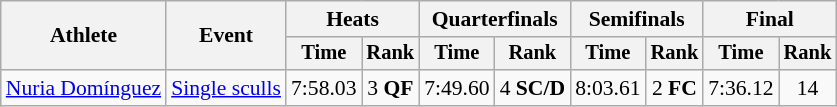<table class="wikitable" style="font-size:90%">
<tr>
<th rowspan="2">Athlete</th>
<th rowspan="2">Event</th>
<th colspan="2">Heats</th>
<th colspan="2">Quarterfinals</th>
<th colspan="2">Semifinals</th>
<th colspan="2">Final</th>
</tr>
<tr style="font-size:95%">
<th>Time</th>
<th>Rank</th>
<th>Time</th>
<th>Rank</th>
<th>Time</th>
<th>Rank</th>
<th>Time</th>
<th>Rank</th>
</tr>
<tr align=center>
<td align=left><a href='#'>Nuria Domínguez</a></td>
<td align=left><a href='#'>Single sculls</a></td>
<td>7:58.03</td>
<td>3 <strong>QF</strong></td>
<td>7:49.60</td>
<td>4 <strong>SC/D</strong></td>
<td>8:03.61</td>
<td>2 <strong>FC</strong></td>
<td>7:36.12</td>
<td>14</td>
</tr>
</table>
